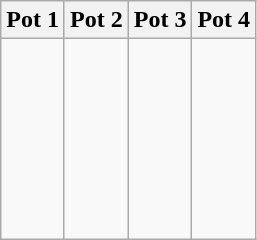<table class="wikitable">
<tr>
<th>Pot 1</th>
<th>Pot 2</th>
<th>Pot 3</th>
<th>Pot 4</th>
</tr>
<tr>
<td style="vertical-align: top;"><br><br><br><br><br><br><br></td>
<td style="vertical-align: top;"><br><br><br><br><br><br><br></td>
<td style="vertical-align: top;"><br><br><br><br><br><br><br></td>
<td style="vertical-align: top;"><br><br><br><br><br><br><br></td>
</tr>
</table>
